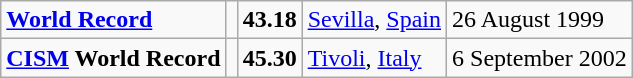<table class="wikitable">
<tr>
<td><strong><a href='#'>World Record</a></strong></td>
<td></td>
<td><strong>43.18</strong></td>
<td><a href='#'>Sevilla</a>, <a href='#'>Spain</a></td>
<td>26 August 1999</td>
</tr>
<tr>
<td><strong><a href='#'>CISM</a> World Record</strong></td>
<td></td>
<td><strong>45.30</strong></td>
<td><a href='#'>Tivoli</a>, <a href='#'>Italy</a></td>
<td>6 September 2002</td>
</tr>
</table>
